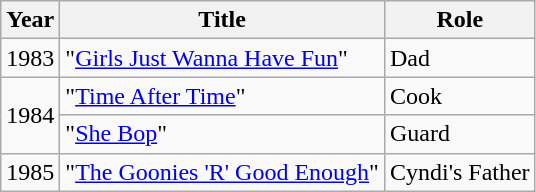<table class="wikitable sortable">
<tr>
<th>Year</th>
<th>Title</th>
<th>Role</th>
</tr>
<tr>
<td>1983</td>
<td>"<a href='#'>Girls Just Wanna Have Fun</a>"</td>
<td>Dad</td>
</tr>
<tr>
<td rowspan="2">1984</td>
<td>"<a href='#'>Time After Time</a>"</td>
<td>Cook</td>
</tr>
<tr>
<td>"<a href='#'>She Bop</a>"</td>
<td>Guard</td>
</tr>
<tr>
<td>1985</td>
<td>"<a href='#'>The Goonies 'R' Good Enough</a>"</td>
<td>Cyndi's Father</td>
</tr>
</table>
